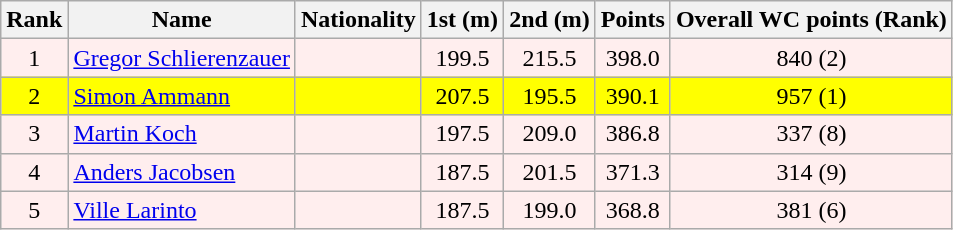<table class="wikitable">
<tr>
<th align=Center>Rank</th>
<th>Name</th>
<th>Nationality</th>
<th align=Center>1st (m)</th>
<th>2nd (m)</th>
<th>Points</th>
<th>Overall WC points (Rank)</th>
</tr>
<tr style="background:#ffeeee;">
<td align=center>1</td>
<td align=left><a href='#'>Gregor Schlierenzauer</a></td>
<td align=left></td>
<td align=center>199.5</td>
<td align=center>215.5</td>
<td align=center>398.0</td>
<td align=center>840 (2)</td>
</tr>
<tr style="background:#ffff00;">
<td align=center>2</td>
<td align=left><a href='#'>Simon Ammann</a></td>
<td align=left></td>
<td align=center>207.5</td>
<td align=center>195.5</td>
<td align=center>390.1</td>
<td align=center>957 (1)</td>
</tr>
<tr style="background:#ffeeee;">
<td align=center>3</td>
<td align=left><a href='#'>Martin Koch</a></td>
<td align=left></td>
<td align=center>197.5</td>
<td align=center>209.0</td>
<td align=center>386.8</td>
<td align=center>337 (8)</td>
</tr>
<tr style="background:#ffeeee;">
<td align=center>4</td>
<td align=left><a href='#'>Anders Jacobsen</a></td>
<td align=left></td>
<td align=center>187.5</td>
<td align=center>201.5</td>
<td align=center>371.3</td>
<td align=center>314 (9)</td>
</tr>
<tr style="background:#ffeeee;">
<td align=center>5</td>
<td align=left><a href='#'>Ville Larinto</a></td>
<td align=left></td>
<td align=center>187.5</td>
<td align=center>199.0</td>
<td align=center>368.8</td>
<td align=center>381 (6)</td>
</tr>
</table>
